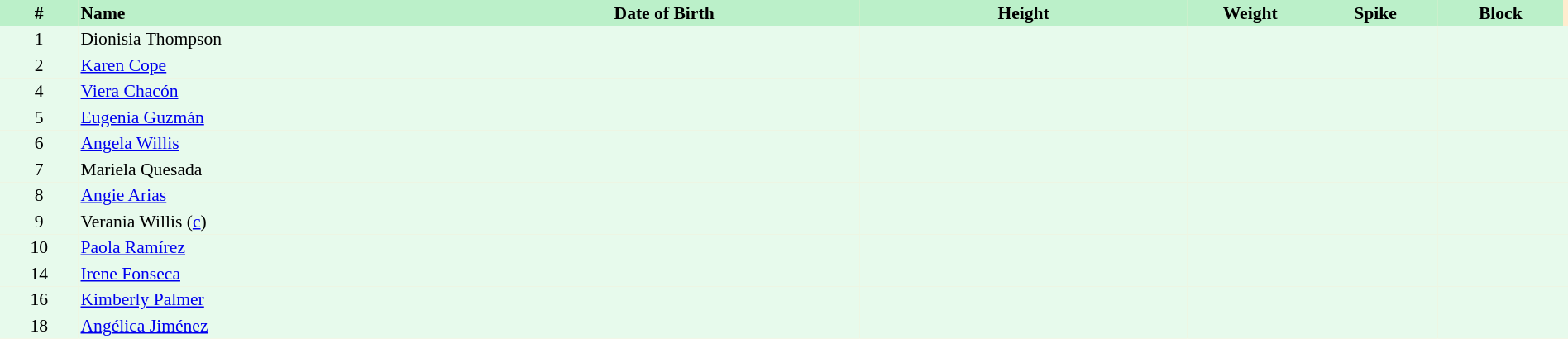<table border=0 cellpadding=2 cellspacing=0  |- bgcolor=#FFECCE style="text-align:center; font-size:90%;" width=100%>
<tr bgcolor=#BBF0C9>
<th width=5%>#</th>
<th width=25% align=left>Name</th>
<th width=25%>Date of Birth</th>
<th width=21%>Height</th>
<th width=8%>Weight</th>
<th width=8%>Spike</th>
<th width=8%>Block</th>
</tr>
<tr bgcolor=#E7FAEC>
<td>1</td>
<td align=left>Dionisia Thompson</td>
<td></td>
<td></td>
<td></td>
<td></td>
<td></td>
<td></td>
</tr>
<tr bgcolor=#E7FAEC>
<td>2</td>
<td align=left><a href='#'>Karen Cope</a></td>
<td></td>
<td></td>
<td></td>
<td></td>
<td></td>
<td></td>
</tr>
<tr bgcolor=#E7FAEC>
<td>4</td>
<td align=left><a href='#'>Viera Chacón</a></td>
<td></td>
<td></td>
<td></td>
<td></td>
<td></td>
<td></td>
</tr>
<tr bgcolor=#E7FAEC>
<td>5</td>
<td align=left><a href='#'>Eugenia Guzmán</a></td>
<td></td>
<td></td>
<td></td>
<td></td>
<td></td>
<td></td>
</tr>
<tr bgcolor=#E7FAEC>
<td>6</td>
<td align=left><a href='#'>Angela Willis</a></td>
<td></td>
<td></td>
<td></td>
<td></td>
<td></td>
<td></td>
</tr>
<tr bgcolor=#E7FAEC>
<td>7</td>
<td align=left>Mariela Quesada</td>
<td></td>
<td></td>
<td></td>
<td></td>
<td></td>
<td></td>
</tr>
<tr bgcolor=#E7FAEC>
<td>8</td>
<td align=left><a href='#'>Angie Arias</a></td>
<td></td>
<td></td>
<td></td>
<td></td>
<td></td>
<td></td>
</tr>
<tr bgcolor=#E7FAEC>
<td>9</td>
<td align=left>Verania Willis (<a href='#'>c</a>)</td>
<td></td>
<td></td>
<td></td>
<td></td>
<td></td>
<td></td>
</tr>
<tr bgcolor=#E7FAEC>
<td>10</td>
<td align=left><a href='#'>Paola Ramírez</a></td>
<td></td>
<td></td>
<td></td>
<td></td>
<td></td>
<td></td>
</tr>
<tr bgcolor=#E7FAEC>
<td>14</td>
<td align=left><a href='#'>Irene Fonseca</a></td>
<td></td>
<td></td>
<td></td>
<td></td>
<td></td>
<td></td>
</tr>
<tr bgcolor=#E7FAEC>
<td>16</td>
<td align=left><a href='#'>Kimberly Palmer</a></td>
<td></td>
<td></td>
<td></td>
<td></td>
<td></td>
<td></td>
</tr>
<tr bgcolor=#E7FAEC>
<td>18</td>
<td align=left><a href='#'>Angélica Jiménez</a></td>
<td></td>
<td></td>
<td></td>
<td></td>
<td></td>
<td></td>
</tr>
</table>
